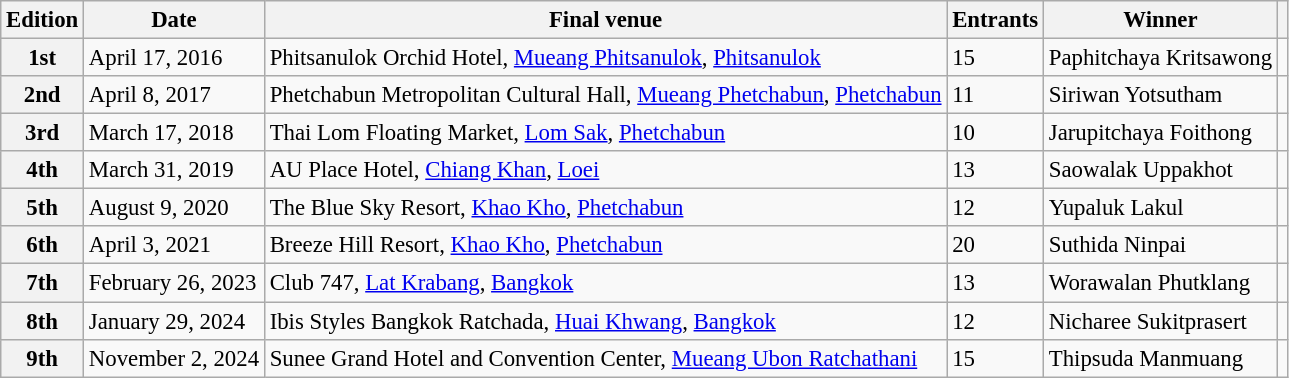<table class="wikitable defaultcenter col2left col3left col5left" style="font-size:95%;">
<tr>
<th>Edition</th>
<th>Date</th>
<th>Final venue</th>
<th>Entrants</th>
<th>Winner</th>
<th></th>
</tr>
<tr>
<th>1st</th>
<td>April 17, 2016</td>
<td>Phitsanulok Orchid Hotel, <a href='#'>Mueang Phitsanulok</a>, <a href='#'>Phitsanulok</a></td>
<td>15</td>
<td>Paphitchaya Kritsawong</td>
<td></td>
</tr>
<tr>
<th>2nd</th>
<td>April 8, 2017</td>
<td>Phetchabun Metropolitan Cultural Hall, <a href='#'>Mueang Phetchabun</a>, <a href='#'>Phetchabun</a></td>
<td>11</td>
<td>Siriwan Yotsutham</td>
<td></td>
</tr>
<tr>
<th>3rd</th>
<td>March 17, 2018</td>
<td>Thai Lom Floating Market, <a href='#'>Lom Sak</a>, <a href='#'>Phetchabun</a></td>
<td>10</td>
<td>Jarupitchaya Foithong</td>
<td></td>
</tr>
<tr>
<th>4th</th>
<td>March 31, 2019</td>
<td>AU Place Hotel, <a href='#'>Chiang Khan</a>, <a href='#'>Loei</a></td>
<td>13</td>
<td>Saowalak Uppakhot</td>
<td></td>
</tr>
<tr>
<th>5th</th>
<td>August 9, 2020</td>
<td>The Blue Sky Resort, <a href='#'>Khao Kho</a>, <a href='#'>Phetchabun</a></td>
<td>12</td>
<td>Yupaluk Lakul</td>
<td></td>
</tr>
<tr>
<th>6th</th>
<td>April 3, 2021</td>
<td>Breeze Hill Resort, <a href='#'>Khao Kho</a>, <a href='#'>Phetchabun</a></td>
<td>20</td>
<td>Suthida Ninpai</td>
<td></td>
</tr>
<tr>
<th>7th</th>
<td>February 26, 2023</td>
<td>Club 747, <a href='#'>Lat Krabang</a>, <a href='#'>Bangkok</a></td>
<td>13</td>
<td>Worawalan Phutklang</td>
<td></td>
</tr>
<tr>
<th>8th</th>
<td>January 29, 2024</td>
<td>Ibis Styles Bangkok Ratchada, <a href='#'>Huai Khwang</a>, <a href='#'>Bangkok</a></td>
<td>12</td>
<td>Nicharee Sukitprasert</td>
<td></td>
</tr>
<tr>
<th>9th</th>
<td>November 2, 2024</td>
<td>Sunee Grand Hotel and Convention Center, <a href='#'>Mueang Ubon Ratchathani</a></td>
<td>15</td>
<td>Thipsuda Manmuang</td>
<td></td>
</tr>
</table>
